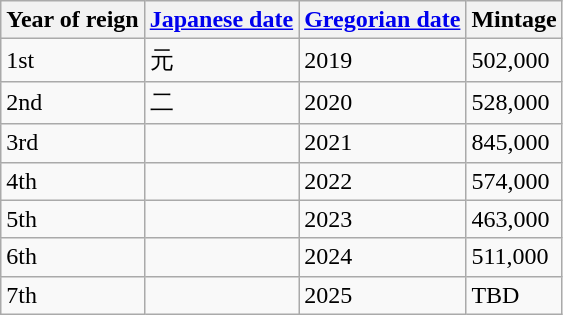<table class="wikitable sortable">
<tr>
<th>Year of reign</th>
<th class="unsortable"><a href='#'>Japanese date</a></th>
<th><a href='#'>Gregorian date</a></th>
<th>Mintage</th>
</tr>
<tr>
<td>1st</td>
<td>元</td>
<td>2019</td>
<td>502,000</td>
</tr>
<tr>
<td>2nd</td>
<td>二</td>
<td>2020</td>
<td>528,000</td>
</tr>
<tr>
<td>3rd</td>
<td></td>
<td>2021</td>
<td>845,000</td>
</tr>
<tr>
<td>4th</td>
<td></td>
<td>2022</td>
<td>574,000</td>
</tr>
<tr>
<td>5th</td>
<td></td>
<td>2023</td>
<td>463,000</td>
</tr>
<tr>
<td>6th</td>
<td></td>
<td>2024</td>
<td>511,000</td>
</tr>
<tr>
<td>7th</td>
<td></td>
<td>2025</td>
<td>TBD</td>
</tr>
</table>
